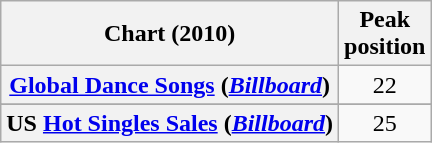<table class="wikitable sortable plainrowheaders" style="text-align:center">
<tr>
<th scope="col">Chart (2010)</th>
<th scope="col">Peak<br>position</th>
</tr>
<tr>
<th scope="row"><a href='#'>Global Dance Songs</a> (<em><a href='#'>Billboard</a></em>)</th>
<td>22</td>
</tr>
<tr>
</tr>
<tr>
</tr>
<tr>
<th scope="row">US <a href='#'>Hot Singles Sales</a> (<em><a href='#'>Billboard</a></em>)</th>
<td>25</td>
</tr>
</table>
